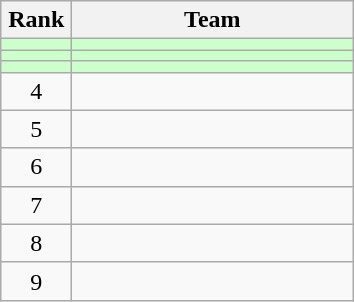<table class="wikitable" style="text-align: center;">
<tr>
<th width=40>Rank</th>
<th width=180>Team</th>
</tr>
<tr bgcolor=#CCFFCC>
<td></td>
<td style="text-align:left;"></td>
</tr>
<tr bgcolor=#CCFFCC>
<td></td>
<td style="text-align:left;"></td>
</tr>
<tr bgcolor=#CCFFCC>
<td></td>
<td style="text-align:left;"></td>
</tr>
<tr align=center>
<td>4</td>
<td style="text-align:left;"></td>
</tr>
<tr align=center>
<td>5</td>
<td style="text-align:left;"></td>
</tr>
<tr align=center>
<td>6</td>
<td style="text-align:left;"></td>
</tr>
<tr align=center>
<td>7</td>
<td style="text-align:left;"></td>
</tr>
<tr align=center>
<td>8</td>
<td style="text-align:left;"></td>
</tr>
<tr align=center>
<td>9</td>
<td style="text-align:left;"></td>
</tr>
</table>
